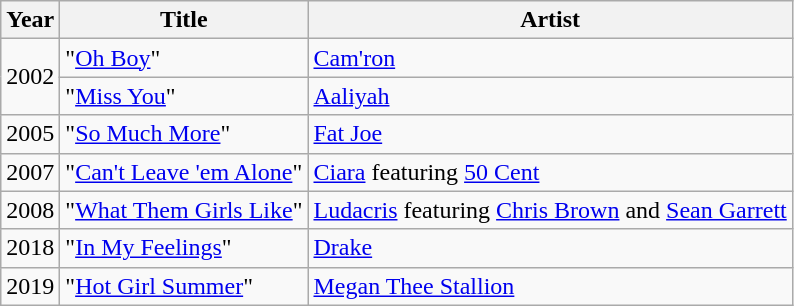<table class="wikitable plainrowheaders sortable" style="margin-right: 0;">
<tr>
<th>Year</th>
<th>Title</th>
<th>Artist</th>
</tr>
<tr>
<td rowspan="2">2002</td>
<td>"<a href='#'>Oh Boy</a>"</td>
<td><a href='#'>Cam'ron</a></td>
</tr>
<tr>
<td>"<a href='#'>Miss You</a>"</td>
<td><a href='#'>Aaliyah</a></td>
</tr>
<tr>
<td>2005</td>
<td>"<a href='#'>So Much More</a>"</td>
<td><a href='#'>Fat Joe</a></td>
</tr>
<tr>
<td>2007</td>
<td>"<a href='#'>Can't Leave 'em Alone</a>"</td>
<td><a href='#'>Ciara</a> featuring <a href='#'>50 Cent</a></td>
</tr>
<tr>
<td>2008</td>
<td>"<a href='#'>What Them Girls Like</a>"</td>
<td><a href='#'>Ludacris</a> featuring <a href='#'>Chris Brown</a> and <a href='#'>Sean Garrett</a></td>
</tr>
<tr>
<td>2018</td>
<td>"<a href='#'>In My Feelings</a>"</td>
<td><a href='#'>Drake</a></td>
</tr>
<tr>
<td>2019</td>
<td>"<a href='#'>Hot Girl Summer</a>"</td>
<td><a href='#'>Megan Thee Stallion</a></td>
</tr>
</table>
